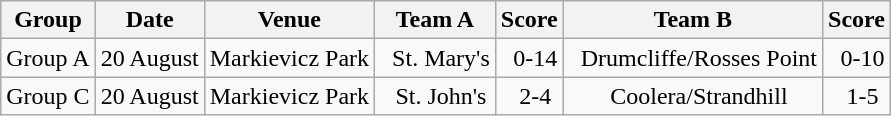<table class="wikitable">
<tr>
<th>Group</th>
<th>Date</th>
<th>Venue</th>
<th>Team A</th>
<th>Score</th>
<th>Team B</th>
<th>Score</th>
</tr>
<tr align="center">
<td>Group A</td>
<td>20 August</td>
<td>Markievicz Park</td>
<td>  St. Mary's</td>
<td>  0-14</td>
<td>  Drumcliffe/Rosses Point</td>
<td>  0-10</td>
</tr>
<tr align="center">
<td>Group C</td>
<td>20 August</td>
<td>Markievicz Park</td>
<td>  St. John's</td>
<td>  2-4</td>
<td>  Coolera/Strandhill</td>
<td>  1-5</td>
</tr>
</table>
